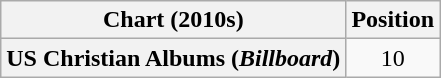<table class="wikitable plainrowheaders" style="text-align:center">
<tr>
<th scope="col">Chart (2010s)</th>
<th scope="col">Position</th>
</tr>
<tr>
<th scope="row">US Christian Albums (<em>Billboard</em>)</th>
<td>10</td>
</tr>
</table>
